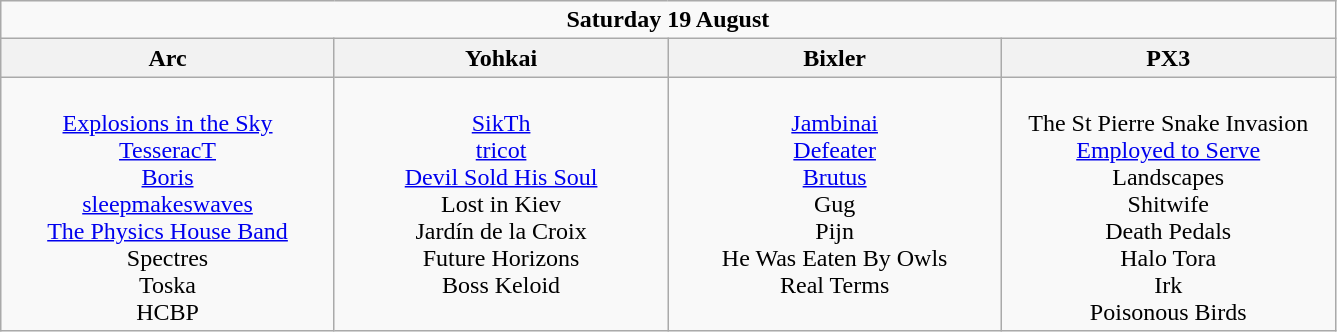<table class="wikitable">
<tr>
<td colspan="4" style="text-align:center;"><strong>Saturday 19 August</strong></td>
</tr>
<tr>
<th>Arc</th>
<th>Yohkai</th>
<th>Bixler</th>
<th>PX3</th>
</tr>
<tr>
<td style="text-align:center; vertical-align:top; width:215px;"><br><a href='#'>Explosions in the Sky</a><br>
<a href='#'>TesseracT</a><br>
<a href='#'>Boris</a><br>
<a href='#'>sleepmakeswaves</a><br>
<a href='#'>The Physics House Band</a><br>
Spectres<br>
Toska<br>
HCBP<br></td>
<td style="text-align:center; vertical-align:top; width:215px;"><br><a href='#'>SikTh</a><br>
<a href='#'>tricot</a><br>
<a href='#'>Devil Sold His Soul</a><br>
Lost in Kiev<br>
Jardín de la Croix<br>
Future Horizons<br>
Boss Keloid<br></td>
<td style="text-align:center; vertical-align:top; width:215px;"><br><a href='#'>Jambinai</a><br>
<a href='#'>Defeater</a><br>
<a href='#'>Brutus</a><br>
Gug<br>
Pijn<br>
He Was Eaten By Owls<br>
Real Terms<br></td>
<td style="text-align:center; vertical-align:top; width:215px;"><br>The St Pierre Snake Invasion<br>
<a href='#'>Employed to Serve</a><br>
Landscapes<br>
Shitwife<br>
Death Pedals<br>
Halo Tora<br>
Irk<br>
Poisonous Birds<br></td>
</tr>
</table>
